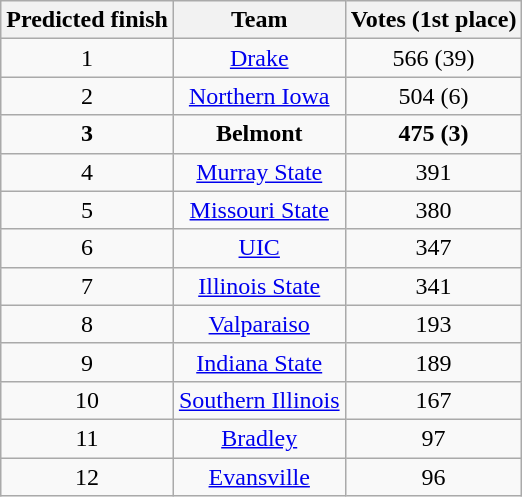<table class="wikitable" border="1">
<tr align=center>
<th style= >Predicted finish</th>
<th style= >Team</th>
<th style= >Votes (1st place)</th>
</tr>
<tr align="center">
<td>1</td>
<td><a href='#'>Drake</a></td>
<td>566 (39)</td>
</tr>
<tr align="center">
<td>2</td>
<td><a href='#'>Northern Iowa</a></td>
<td>504 (6)</td>
</tr>
<tr align="center">
<td><strong>3</strong></td>
<td><strong>Belmont</strong></td>
<td><strong>475 (3)</strong></td>
</tr>
<tr align="center">
<td>4</td>
<td><a href='#'>Murray State</a></td>
<td>391</td>
</tr>
<tr align="center">
<td>5</td>
<td><a href='#'>Missouri State</a></td>
<td>380</td>
</tr>
<tr align="center">
<td>6</td>
<td><a href='#'>UIC</a></td>
<td>347</td>
</tr>
<tr align="center">
<td>7</td>
<td><a href='#'>Illinois State</a></td>
<td>341</td>
</tr>
<tr align="center">
<td>8</td>
<td><a href='#'>Valparaiso</a></td>
<td>193</td>
</tr>
<tr align="center">
<td>9</td>
<td><a href='#'>Indiana State</a></td>
<td>189</td>
</tr>
<tr align="center">
<td>10</td>
<td><a href='#'>Southern Illinois</a></td>
<td>167</td>
</tr>
<tr align="center">
<td>11</td>
<td><a href='#'>Bradley</a></td>
<td>97</td>
</tr>
<tr align="center">
<td>12</td>
<td><a href='#'>Evansville</a></td>
<td>96</td>
</tr>
</table>
